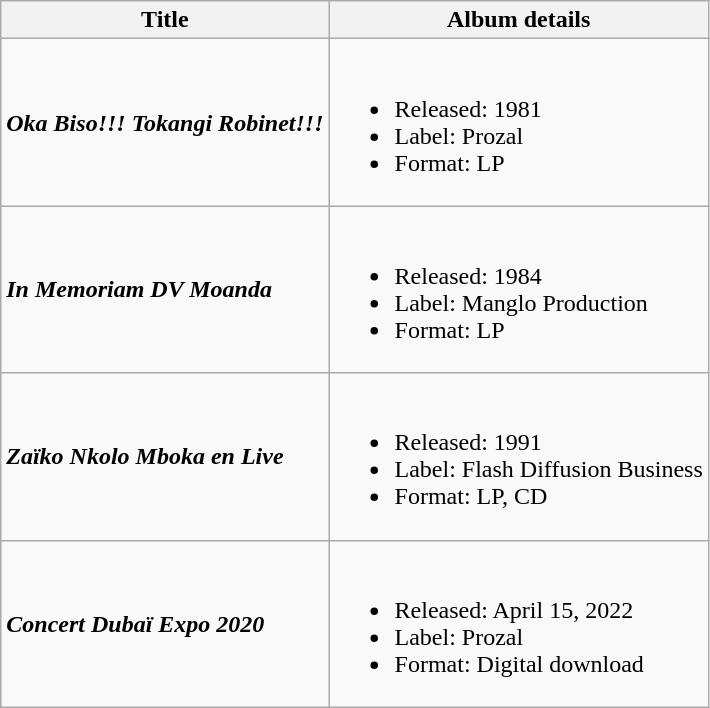<table class="wikitable">
<tr>
<th>Title</th>
<th>Album details</th>
</tr>
<tr>
<td><strong><em>Oka Biso!!! Tokangi Robinet!!!</em></strong></td>
<td><br><ul><li>Released: 1981</li><li>Label: Prozal</li><li>Format: LP</li></ul></td>
</tr>
<tr>
<td><strong><em>In Memoriam DV Moanda</em></strong></td>
<td><br><ul><li>Released: 1984</li><li>Label: Manglo Production</li><li>Format: LP</li></ul></td>
</tr>
<tr>
<td><strong><em>Zaïko Nkolo Mboka en Live</em></strong></td>
<td><br><ul><li>Released: 1991</li><li>Label: Flash Diffusion Business</li><li>Format: LP, CD</li></ul></td>
</tr>
<tr>
<td><strong><em>Concert Dubaï Expo 2020</em></strong></td>
<td><br><ul><li>Released: April 15, 2022</li><li>Label: Prozal</li><li>Format: Digital download</li></ul></td>
</tr>
</table>
